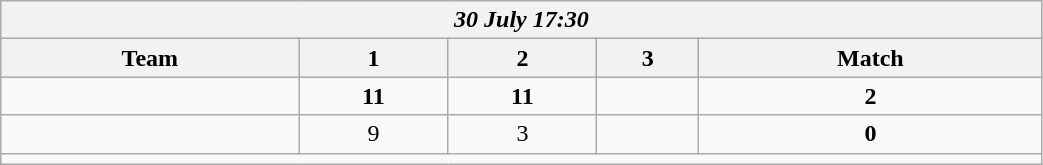<table class=wikitable style="text-align:center; width: 55%">
<tr>
<th colspan=10><em>30 July 17:30</em></th>
</tr>
<tr>
<th>Team</th>
<th>1</th>
<th>2</th>
<th>3</th>
<th>Match</th>
</tr>
<tr>
<td align=left><strong><br></strong></td>
<td><strong>11</strong></td>
<td><strong>11</strong></td>
<td></td>
<td><strong>2</strong></td>
</tr>
<tr>
<td align=left><br></td>
<td>9</td>
<td>3</td>
<td></td>
<td><strong>0</strong></td>
</tr>
<tr>
<td colspan=10></td>
</tr>
</table>
